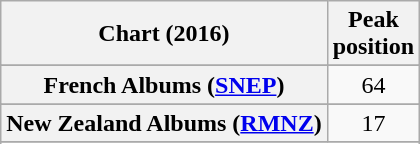<table class="wikitable sortable plainrowheaders" style="text-align:center">
<tr>
<th scope="col">Chart (2016)</th>
<th scope="col">Peak<br> position</th>
</tr>
<tr>
</tr>
<tr>
</tr>
<tr>
</tr>
<tr>
</tr>
<tr>
</tr>
<tr>
<th scope="row">French Albums (<a href='#'>SNEP</a>)</th>
<td>64</td>
</tr>
<tr>
</tr>
<tr>
</tr>
<tr>
<th scope="row">New Zealand Albums (<a href='#'>RMNZ</a>)</th>
<td>17</td>
</tr>
<tr>
</tr>
<tr>
</tr>
<tr>
</tr>
<tr>
</tr>
</table>
